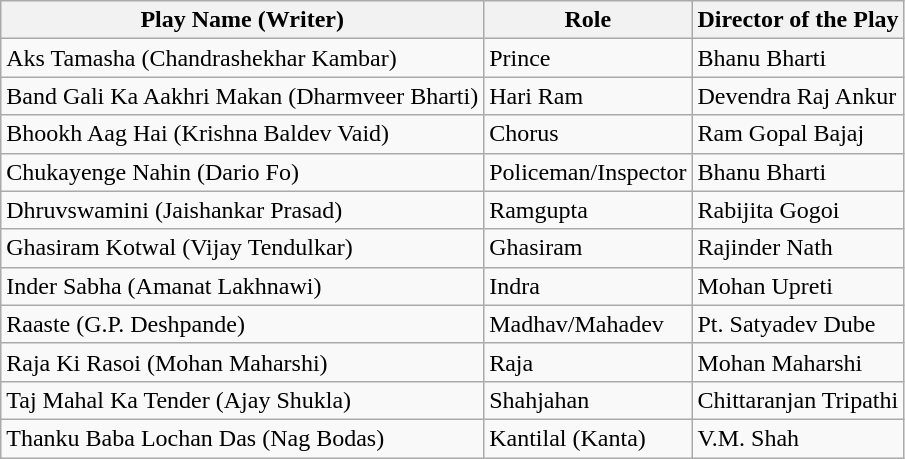<table class="wikitable">
<tr>
<th>Play Name (Writer)</th>
<th>Role</th>
<th>Director of the Play</th>
</tr>
<tr>
<td>Aks Tamasha (Chandrashekhar Kambar)</td>
<td>Prince</td>
<td>Bhanu Bharti</td>
</tr>
<tr>
<td>Band Gali Ka Aakhri Makan (Dharmveer Bharti)</td>
<td>Hari Ram</td>
<td>Devendra Raj Ankur</td>
</tr>
<tr>
<td>Bhookh Aag Hai (Krishna Baldev Vaid)</td>
<td>Chorus</td>
<td>Ram Gopal Bajaj</td>
</tr>
<tr>
<td>Chukayenge Nahin (Dario Fo)</td>
<td>Policeman/Inspector</td>
<td>Bhanu Bharti</td>
</tr>
<tr>
<td>Dhruvswamini (Jaishankar Prasad)</td>
<td>Ramgupta</td>
<td>Rabijita Gogoi</td>
</tr>
<tr>
<td>Ghasiram Kotwal (Vijay Tendulkar)</td>
<td>Ghasiram</td>
<td>Rajinder Nath</td>
</tr>
<tr>
<td>Inder Sabha (Amanat Lakhnawi)</td>
<td>Indra</td>
<td>Mohan Upreti</td>
</tr>
<tr>
<td>Raaste (G.P. Deshpande)</td>
<td>Madhav/Mahadev</td>
<td>Pt. Satyadev Dube</td>
</tr>
<tr>
<td>Raja Ki Rasoi (Mohan Maharshi)</td>
<td>Raja</td>
<td>Mohan Maharshi</td>
</tr>
<tr>
<td>Taj Mahal Ka Tender (Ajay Shukla)</td>
<td>Shahjahan</td>
<td>Chittaranjan Tripathi</td>
</tr>
<tr>
<td>Thanku Baba Lochan Das (Nag Bodas)</td>
<td>Kantilal (Kanta)</td>
<td>V.M. Shah</td>
</tr>
</table>
